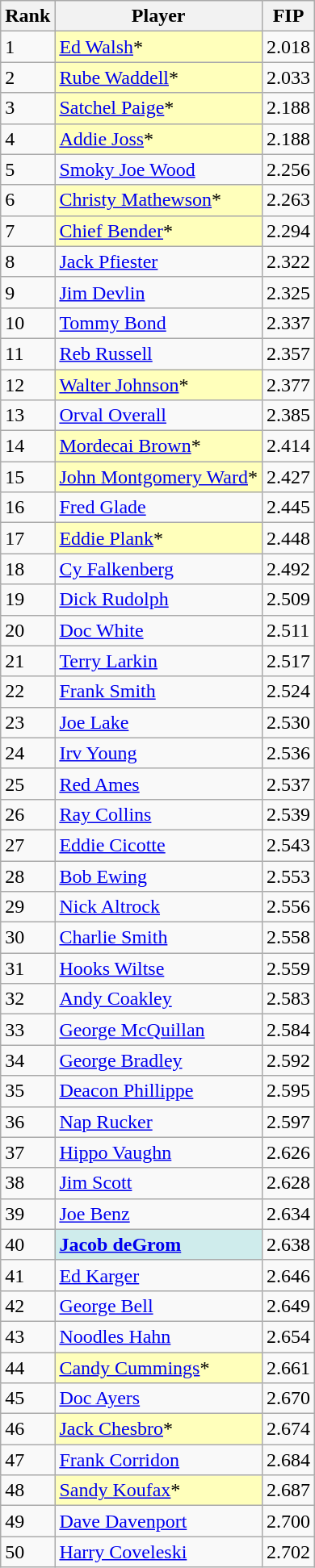<table class="wikitable" style="float:left;">
<tr style="white-space:nowrap;">
<th>Rank</th>
<th>Player</th>
<th>FIP</th>
</tr>
<tr>
<td>1</td>
<td style="background:#ffffbb;"><a href='#'>Ed Walsh</a>*</td>
<td>2.018</td>
</tr>
<tr>
<td>2</td>
<td style="background:#ffffbb;"><a href='#'>Rube Waddell</a>*</td>
<td>2.033</td>
</tr>
<tr>
<td>3</td>
<td style="background:#ffffbb;"><a href='#'>Satchel Paige</a>*</td>
<td>2.188</td>
</tr>
<tr>
<td>4</td>
<td style="background:#ffffbb;"><a href='#'>Addie Joss</a>*</td>
<td>2.188</td>
</tr>
<tr>
<td>5</td>
<td><a href='#'>Smoky Joe Wood</a></td>
<td>2.256</td>
</tr>
<tr>
<td>6</td>
<td style="background:#ffffbb;"><a href='#'>Christy Mathewson</a>*</td>
<td>2.263</td>
</tr>
<tr>
<td>7</td>
<td style="background:#ffffbb;"><a href='#'>Chief Bender</a>*</td>
<td>2.294</td>
</tr>
<tr>
<td>8</td>
<td><a href='#'>Jack Pfiester</a></td>
<td>2.322</td>
</tr>
<tr>
<td>9</td>
<td><a href='#'>Jim Devlin</a></td>
<td>2.325</td>
</tr>
<tr>
<td>10</td>
<td><a href='#'>Tommy Bond</a></td>
<td>2.337</td>
</tr>
<tr>
<td>11</td>
<td><a href='#'>Reb Russell</a></td>
<td>2.357</td>
</tr>
<tr>
<td>12</td>
<td style="background:#ffffbb;"><a href='#'>Walter Johnson</a>*</td>
<td>2.377</td>
</tr>
<tr>
<td>13</td>
<td><a href='#'>Orval Overall</a></td>
<td>2.385</td>
</tr>
<tr>
<td>14</td>
<td style="background:#ffffbb;"><a href='#'>Mordecai Brown</a>*</td>
<td>2.414</td>
</tr>
<tr>
<td>15</td>
<td style="background:#ffffbb;"><a href='#'>John Montgomery Ward</a>*</td>
<td>2.427</td>
</tr>
<tr>
<td>16</td>
<td><a href='#'>Fred Glade</a></td>
<td>2.445</td>
</tr>
<tr>
<td>17</td>
<td style="background:#ffffbb;"><a href='#'>Eddie Plank</a>*</td>
<td>2.448</td>
</tr>
<tr>
<td>18</td>
<td><a href='#'>Cy Falkenberg</a></td>
<td>2.492</td>
</tr>
<tr>
<td>19</td>
<td><a href='#'>Dick Rudolph</a></td>
<td>2.509</td>
</tr>
<tr>
<td>20</td>
<td><a href='#'>Doc White</a></td>
<td>2.511</td>
</tr>
<tr>
<td>21</td>
<td><a href='#'>Terry Larkin</a></td>
<td>2.517</td>
</tr>
<tr>
<td>22</td>
<td><a href='#'>Frank Smith</a></td>
<td>2.524</td>
</tr>
<tr>
<td>23</td>
<td><a href='#'>Joe Lake</a></td>
<td>2.530</td>
</tr>
<tr>
<td>24</td>
<td><a href='#'>Irv Young</a></td>
<td>2.536</td>
</tr>
<tr>
<td>25</td>
<td><a href='#'>Red Ames</a></td>
<td>2.537</td>
</tr>
<tr>
<td>26</td>
<td><a href='#'>Ray Collins</a></td>
<td>2.539</td>
</tr>
<tr>
<td>27</td>
<td><a href='#'>Eddie Cicotte</a></td>
<td>2.543</td>
</tr>
<tr>
<td>28</td>
<td><a href='#'>Bob Ewing</a></td>
<td>2.553</td>
</tr>
<tr>
<td>29</td>
<td><a href='#'>Nick Altrock</a></td>
<td>2.556</td>
</tr>
<tr>
<td>30</td>
<td><a href='#'>Charlie Smith</a></td>
<td>2.558</td>
</tr>
<tr>
<td>31</td>
<td><a href='#'>Hooks Wiltse</a></td>
<td>2.559</td>
</tr>
<tr>
<td>32</td>
<td><a href='#'>Andy Coakley</a></td>
<td>2.583</td>
</tr>
<tr>
<td>33</td>
<td><a href='#'>George McQuillan</a></td>
<td>2.584</td>
</tr>
<tr>
<td>34</td>
<td><a href='#'>George Bradley</a></td>
<td>2.592</td>
</tr>
<tr>
<td>35</td>
<td><a href='#'>Deacon Phillippe</a></td>
<td>2.595</td>
</tr>
<tr>
<td>36</td>
<td><a href='#'>Nap Rucker</a></td>
<td>2.597</td>
</tr>
<tr>
<td>37</td>
<td><a href='#'>Hippo Vaughn</a></td>
<td>2.626</td>
</tr>
<tr>
<td>38</td>
<td><a href='#'>Jim Scott</a></td>
<td>2.628</td>
</tr>
<tr>
<td>39</td>
<td><a href='#'>Joe Benz</a></td>
<td>2.634</td>
</tr>
<tr>
<td>40</td>
<td style="background:#cfecec;"><strong><a href='#'>Jacob deGrom</a></strong></td>
<td>2.638</td>
</tr>
<tr>
<td>41</td>
<td><a href='#'>Ed Karger</a></td>
<td>2.646</td>
</tr>
<tr>
<td>42</td>
<td><a href='#'>George Bell</a></td>
<td>2.649</td>
</tr>
<tr>
<td>43</td>
<td><a href='#'>Noodles Hahn</a></td>
<td>2.654</td>
</tr>
<tr>
<td>44</td>
<td style="background:#ffffbb;"><a href='#'>Candy Cummings</a>*</td>
<td>2.661</td>
</tr>
<tr>
<td>45</td>
<td><a href='#'>Doc Ayers</a></td>
<td>2.670</td>
</tr>
<tr>
<td>46</td>
<td style="background:#ffffbb;"><a href='#'>Jack Chesbro</a>*</td>
<td>2.674</td>
</tr>
<tr>
<td>47</td>
<td><a href='#'>Frank Corridon</a></td>
<td>2.684</td>
</tr>
<tr>
<td>48</td>
<td style="background:#ffffbb;"><a href='#'>Sandy Koufax</a>*</td>
<td>2.687</td>
</tr>
<tr>
<td>49</td>
<td><a href='#'>Dave Davenport</a></td>
<td>2.700</td>
</tr>
<tr>
<td>50</td>
<td><a href='#'>Harry Coveleski</a></td>
<td>2.702</td>
</tr>
</table>
